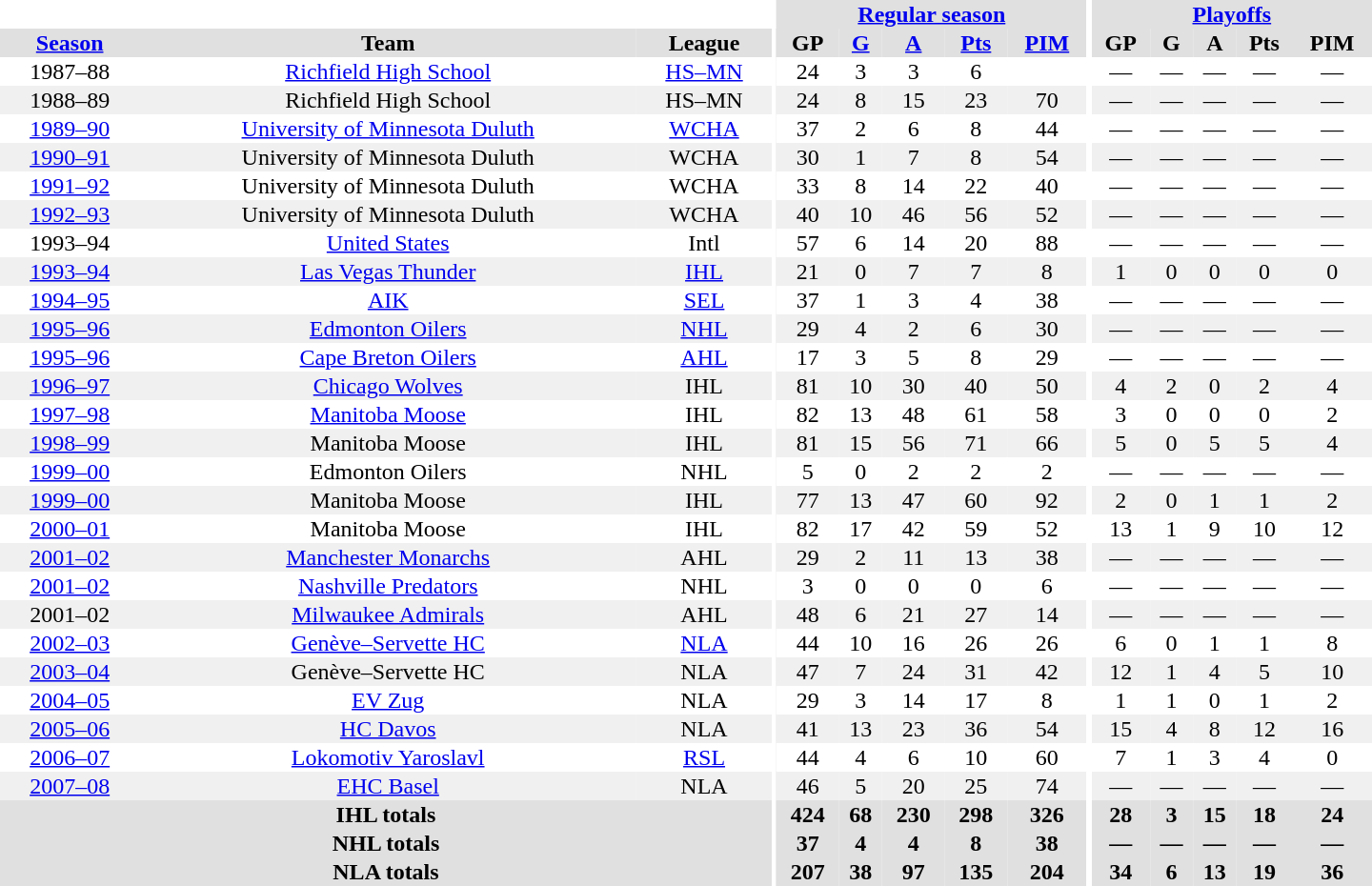<table border="0" cellpadding="1" cellspacing="0" style="text-align:center; width:60em">
<tr bgcolor="#e0e0e0">
<th colspan="3" bgcolor="#ffffff"></th>
<th rowspan="99" bgcolor="#ffffff"></th>
<th colspan="5"><a href='#'>Regular season</a></th>
<th rowspan="99" bgcolor="#ffffff"></th>
<th colspan="5"><a href='#'>Playoffs</a></th>
</tr>
<tr bgcolor="#e0e0e0">
<th><a href='#'>Season</a></th>
<th>Team</th>
<th>League</th>
<th>GP</th>
<th><a href='#'>G</a></th>
<th><a href='#'>A</a></th>
<th><a href='#'>Pts</a></th>
<th><a href='#'>PIM</a></th>
<th>GP</th>
<th>G</th>
<th>A</th>
<th>Pts</th>
<th>PIM</th>
</tr>
<tr>
<td>1987–88</td>
<td><a href='#'>Richfield High School</a></td>
<td><a href='#'>HS–MN</a></td>
<td>24</td>
<td>3</td>
<td>3</td>
<td>6</td>
<td></td>
<td>—</td>
<td>—</td>
<td>—</td>
<td>—</td>
<td>—</td>
</tr>
<tr bgcolor="#f0f0f0">
<td>1988–89</td>
<td>Richfield High School</td>
<td>HS–MN</td>
<td>24</td>
<td>8</td>
<td>15</td>
<td>23</td>
<td>70</td>
<td>—</td>
<td>—</td>
<td>—</td>
<td>—</td>
<td>—</td>
</tr>
<tr>
<td><a href='#'>1989–90</a></td>
<td><a href='#'>University of Minnesota Duluth</a></td>
<td><a href='#'>WCHA</a></td>
<td>37</td>
<td>2</td>
<td>6</td>
<td>8</td>
<td>44</td>
<td>—</td>
<td>—</td>
<td>—</td>
<td>—</td>
<td>—</td>
</tr>
<tr bgcolor="#f0f0f0">
<td><a href='#'>1990–91</a></td>
<td>University of Minnesota Duluth</td>
<td>WCHA</td>
<td>30</td>
<td>1</td>
<td>7</td>
<td>8</td>
<td>54</td>
<td>—</td>
<td>—</td>
<td>—</td>
<td>—</td>
<td>—</td>
</tr>
<tr>
<td><a href='#'>1991–92</a></td>
<td>University of Minnesota Duluth</td>
<td>WCHA</td>
<td>33</td>
<td>8</td>
<td>14</td>
<td>22</td>
<td>40</td>
<td>—</td>
<td>—</td>
<td>—</td>
<td>—</td>
<td>—</td>
</tr>
<tr bgcolor="#f0f0f0">
<td><a href='#'>1992–93</a></td>
<td>University of Minnesota Duluth</td>
<td>WCHA</td>
<td>40</td>
<td>10</td>
<td>46</td>
<td>56</td>
<td>52</td>
<td>—</td>
<td>—</td>
<td>—</td>
<td>—</td>
<td>—</td>
</tr>
<tr>
<td>1993–94</td>
<td><a href='#'>United States</a></td>
<td>Intl</td>
<td>57</td>
<td>6</td>
<td>14</td>
<td>20</td>
<td>88</td>
<td>—</td>
<td>—</td>
<td>—</td>
<td>—</td>
<td>—</td>
</tr>
<tr bgcolor="#f0f0f0">
<td><a href='#'>1993–94</a></td>
<td><a href='#'>Las Vegas Thunder</a></td>
<td><a href='#'>IHL</a></td>
<td>21</td>
<td>0</td>
<td>7</td>
<td>7</td>
<td>8</td>
<td>1</td>
<td>0</td>
<td>0</td>
<td>0</td>
<td>0</td>
</tr>
<tr>
<td><a href='#'>1994–95</a></td>
<td><a href='#'>AIK</a></td>
<td><a href='#'>SEL</a></td>
<td>37</td>
<td>1</td>
<td>3</td>
<td>4</td>
<td>38</td>
<td>—</td>
<td>—</td>
<td>—</td>
<td>—</td>
<td>—</td>
</tr>
<tr bgcolor="#f0f0f0">
<td><a href='#'>1995–96</a></td>
<td><a href='#'>Edmonton Oilers</a></td>
<td><a href='#'>NHL</a></td>
<td>29</td>
<td>4</td>
<td>2</td>
<td>6</td>
<td>30</td>
<td>—</td>
<td>—</td>
<td>—</td>
<td>—</td>
<td>—</td>
</tr>
<tr>
<td><a href='#'>1995–96</a></td>
<td><a href='#'>Cape Breton Oilers</a></td>
<td><a href='#'>AHL</a></td>
<td>17</td>
<td>3</td>
<td>5</td>
<td>8</td>
<td>29</td>
<td>—</td>
<td>—</td>
<td>—</td>
<td>—</td>
<td>—</td>
</tr>
<tr bgcolor="#f0f0f0">
<td><a href='#'>1996–97</a></td>
<td><a href='#'>Chicago Wolves</a></td>
<td>IHL</td>
<td>81</td>
<td>10</td>
<td>30</td>
<td>40</td>
<td>50</td>
<td>4</td>
<td>2</td>
<td>0</td>
<td>2</td>
<td>4</td>
</tr>
<tr>
<td><a href='#'>1997–98</a></td>
<td><a href='#'>Manitoba Moose</a></td>
<td>IHL</td>
<td>82</td>
<td>13</td>
<td>48</td>
<td>61</td>
<td>58</td>
<td>3</td>
<td>0</td>
<td>0</td>
<td>0</td>
<td>2</td>
</tr>
<tr bgcolor="#f0f0f0">
<td><a href='#'>1998–99</a></td>
<td>Manitoba Moose</td>
<td>IHL</td>
<td>81</td>
<td>15</td>
<td>56</td>
<td>71</td>
<td>66</td>
<td>5</td>
<td>0</td>
<td>5</td>
<td>5</td>
<td>4</td>
</tr>
<tr>
<td><a href='#'>1999–00</a></td>
<td>Edmonton Oilers</td>
<td>NHL</td>
<td>5</td>
<td>0</td>
<td>2</td>
<td>2</td>
<td>2</td>
<td>—</td>
<td>—</td>
<td>—</td>
<td>—</td>
<td>—</td>
</tr>
<tr bgcolor="#f0f0f0">
<td><a href='#'>1999–00</a></td>
<td>Manitoba Moose</td>
<td>IHL</td>
<td>77</td>
<td>13</td>
<td>47</td>
<td>60</td>
<td>92</td>
<td>2</td>
<td>0</td>
<td>1</td>
<td>1</td>
<td>2</td>
</tr>
<tr>
<td><a href='#'>2000–01</a></td>
<td>Manitoba Moose</td>
<td>IHL</td>
<td>82</td>
<td>17</td>
<td>42</td>
<td>59</td>
<td>52</td>
<td>13</td>
<td>1</td>
<td>9</td>
<td>10</td>
<td>12</td>
</tr>
<tr bgcolor="#f0f0f0">
<td><a href='#'>2001–02</a></td>
<td><a href='#'>Manchester Monarchs</a></td>
<td>AHL</td>
<td>29</td>
<td>2</td>
<td>11</td>
<td>13</td>
<td>38</td>
<td>—</td>
<td>—</td>
<td>—</td>
<td>—</td>
<td>—</td>
</tr>
<tr>
<td><a href='#'>2001–02</a></td>
<td><a href='#'>Nashville Predators</a></td>
<td>NHL</td>
<td>3</td>
<td>0</td>
<td>0</td>
<td>0</td>
<td>6</td>
<td>—</td>
<td>—</td>
<td>—</td>
<td>—</td>
<td>—</td>
</tr>
<tr bgcolor="#f0f0f0">
<td>2001–02</td>
<td><a href='#'>Milwaukee Admirals</a></td>
<td>AHL</td>
<td>48</td>
<td>6</td>
<td>21</td>
<td>27</td>
<td>14</td>
<td>—</td>
<td>—</td>
<td>—</td>
<td>—</td>
<td>—</td>
</tr>
<tr>
<td><a href='#'>2002–03</a></td>
<td><a href='#'>Genève–Servette HC</a></td>
<td><a href='#'>NLA</a></td>
<td>44</td>
<td>10</td>
<td>16</td>
<td>26</td>
<td>26</td>
<td>6</td>
<td>0</td>
<td>1</td>
<td>1</td>
<td>8</td>
</tr>
<tr bgcolor="#f0f0f0">
<td><a href='#'>2003–04</a></td>
<td>Genève–Servette HC</td>
<td>NLA</td>
<td>47</td>
<td>7</td>
<td>24</td>
<td>31</td>
<td>42</td>
<td>12</td>
<td>1</td>
<td>4</td>
<td>5</td>
<td>10</td>
</tr>
<tr>
<td><a href='#'>2004–05</a></td>
<td><a href='#'>EV Zug</a></td>
<td>NLA</td>
<td>29</td>
<td>3</td>
<td>14</td>
<td>17</td>
<td>8</td>
<td>1</td>
<td>1</td>
<td>0</td>
<td>1</td>
<td>2</td>
</tr>
<tr bgcolor="#f0f0f0">
<td><a href='#'>2005–06</a></td>
<td><a href='#'>HC Davos</a></td>
<td>NLA</td>
<td>41</td>
<td>13</td>
<td>23</td>
<td>36</td>
<td>54</td>
<td>15</td>
<td>4</td>
<td>8</td>
<td>12</td>
<td>16</td>
</tr>
<tr>
<td><a href='#'>2006–07</a></td>
<td><a href='#'>Lokomotiv Yaroslavl</a></td>
<td><a href='#'>RSL</a></td>
<td>44</td>
<td>4</td>
<td>6</td>
<td>10</td>
<td>60</td>
<td>7</td>
<td>1</td>
<td>3</td>
<td>4</td>
<td>0</td>
</tr>
<tr bgcolor="#f0f0f0">
<td><a href='#'>2007–08</a></td>
<td><a href='#'>EHC Basel</a></td>
<td>NLA</td>
<td>46</td>
<td>5</td>
<td>20</td>
<td>25</td>
<td>74</td>
<td>—</td>
<td>—</td>
<td>—</td>
<td>—</td>
<td>—</td>
</tr>
<tr bgcolor="#e0e0e0">
<th colspan="3">IHL totals</th>
<th>424</th>
<th>68</th>
<th>230</th>
<th>298</th>
<th>326</th>
<th>28</th>
<th>3</th>
<th>15</th>
<th>18</th>
<th>24</th>
</tr>
<tr bgcolor="#e0e0e0">
<th colspan="3">NHL totals</th>
<th>37</th>
<th>4</th>
<th>4</th>
<th>8</th>
<th>38</th>
<th>—</th>
<th>—</th>
<th>—</th>
<th>—</th>
<th>—</th>
</tr>
<tr bgcolor="#e0e0e0">
<th colspan="3">NLA totals</th>
<th>207</th>
<th>38</th>
<th>97</th>
<th>135</th>
<th>204</th>
<th>34</th>
<th>6</th>
<th>13</th>
<th>19</th>
<th>36</th>
</tr>
</table>
